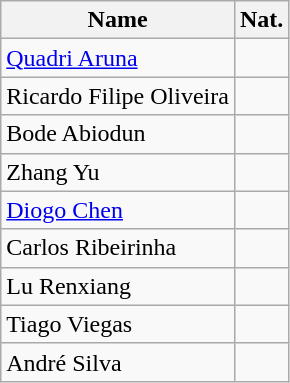<table class="wikitable">
<tr>
<th>Name</th>
<th>Nat.</th>
</tr>
<tr>
<td><a href='#'>Quadri Aruna</a></td>
<td></td>
</tr>
<tr>
<td>Ricardo Filipe Oliveira</td>
<td></td>
</tr>
<tr>
<td>Bode Abiodun</td>
<td></td>
</tr>
<tr>
<td>Zhang Yu</td>
<td></td>
</tr>
<tr>
<td><a href='#'>Diogo Chen</a></td>
<td></td>
</tr>
<tr>
<td>Carlos Ribeirinha</td>
<td></td>
</tr>
<tr>
<td>Lu Renxiang</td>
<td></td>
</tr>
<tr>
<td>Tiago Viegas</td>
<td></td>
</tr>
<tr>
<td>André Silva</td>
<td></td>
</tr>
</table>
